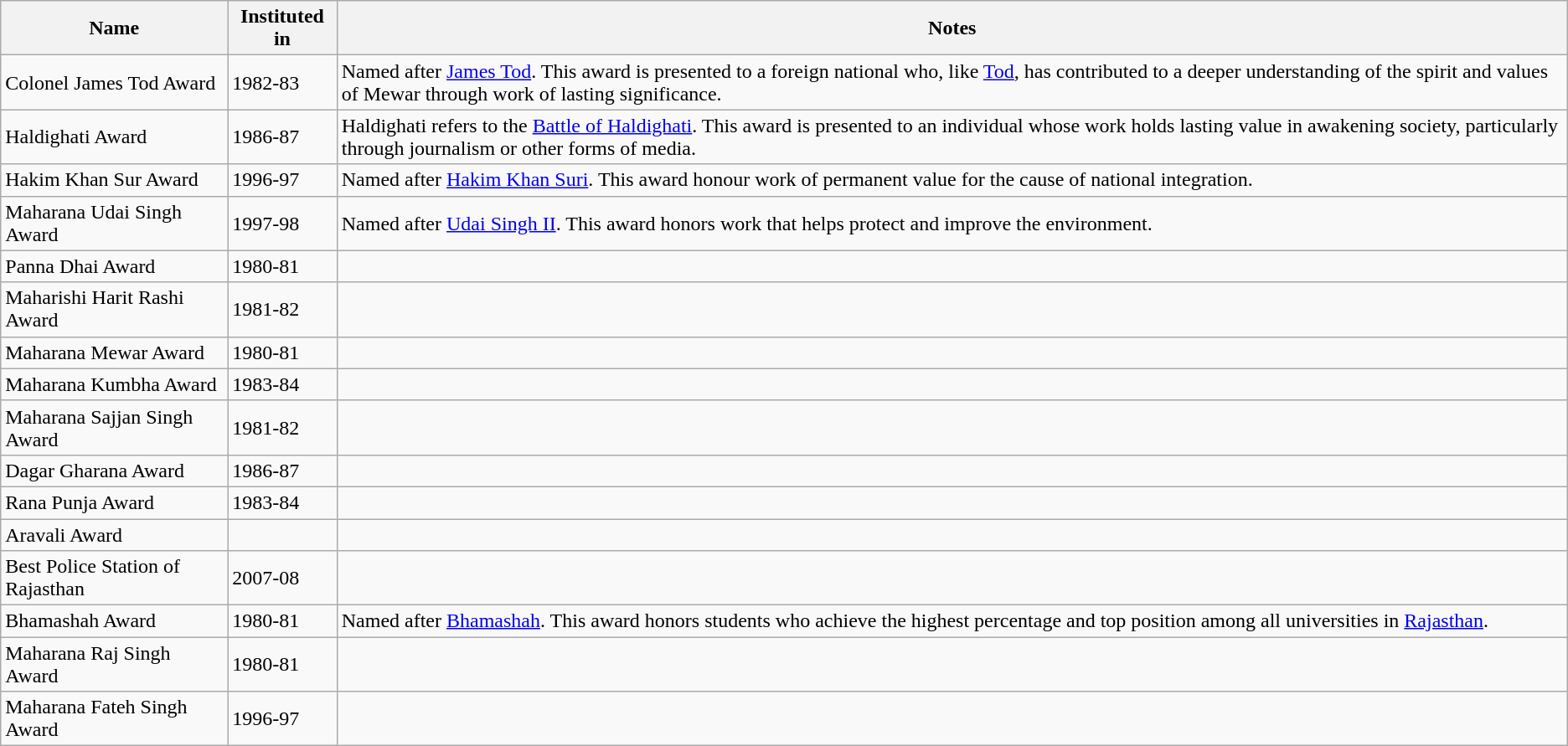<table class="wikitable">
<tr>
<th>Name</th>
<th>Instituted in</th>
<th>Notes</th>
</tr>
<tr>
<td>Colonel James Tod Award</td>
<td>1982-83</td>
<td>Named after <a href='#'>James Tod</a>. This award is presented to a foreign national who, like <a href='#'>Tod</a>, has contributed to a deeper understanding of the spirit and values of Mewar through work of lasting significance.</td>
</tr>
<tr>
<td>Haldighati Award</td>
<td>1986-87</td>
<td>Haldighati refers to the <a href='#'>Battle of Haldighati</a>. This award is presented to an individual whose work holds lasting value in awakening society, particularly through journalism or other forms of media.</td>
</tr>
<tr>
<td>Hakim Khan Sur Award</td>
<td>1996-97</td>
<td>Named after <a href='#'>Hakim Khan Suri</a>. This award honour work of permanent value for the cause of national integration.</td>
</tr>
<tr>
<td>Maharana Udai Singh Award</td>
<td>1997-98</td>
<td>Named after <a href='#'>Udai Singh II</a>. This award honors work that helps protect and improve the environment.</td>
</tr>
<tr>
<td>Panna Dhai Award</td>
<td>1980-81</td>
<td></td>
</tr>
<tr>
<td>Maharishi Harit Rashi Award</td>
<td>1981-82</td>
<td></td>
</tr>
<tr>
<td>Maharana Mewar Award</td>
<td>1980-81</td>
<td></td>
</tr>
<tr>
<td>Maharana Kumbha Award</td>
<td>1983-84</td>
<td></td>
</tr>
<tr>
<td>Maharana Sajjan Singh Award</td>
<td>1981-82</td>
<td></td>
</tr>
<tr>
<td>Dagar Gharana Award</td>
<td>1986-87</td>
<td></td>
</tr>
<tr>
<td>Rana Punja Award</td>
<td>1983-84</td>
<td></td>
</tr>
<tr>
<td>Aravali Award</td>
<td></td>
<td></td>
</tr>
<tr>
<td>Best Police Station of Rajasthan</td>
<td>2007-08</td>
<td></td>
</tr>
<tr>
<td>Bhamashah Award</td>
<td>1980-81</td>
<td>Named after <a href='#'>Bhamashah</a>. This award honors students who achieve the highest percentage and top position among all universities in <a href='#'>Rajasthan</a>.</td>
</tr>
<tr>
<td>Maharana Raj Singh Award</td>
<td>1980-81</td>
<td></td>
</tr>
<tr>
<td>Maharana Fateh Singh Award</td>
<td>1996-97</td>
<td></td>
</tr>
</table>
